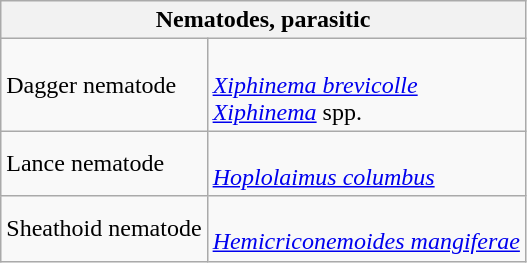<table class="wikitable">
<tr>
<th colspan=2><strong>Nematodes, parasitic</strong><br></th>
</tr>
<tr>
<td>Dagger nematode</td>
<td><br><em><a href='#'>Xiphinema brevicolle</a></em><br>
<em><a href='#'>Xiphinema</a></em> spp.</td>
</tr>
<tr>
<td>Lance nematode</td>
<td><br><em><a href='#'>Hoplolaimus columbus</a></em></td>
</tr>
<tr>
<td>Sheathoid nematode</td>
<td><br><em><a href='#'>Hemicriconemoides mangiferae</a></em></td>
</tr>
</table>
